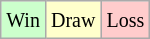<table class="wikitable">
<tr>
<td style="background: #CCFFCC;"><small>Win</small></td>
<td style="background: #FFFFCC;"><small>Draw</small></td>
<td style="background: #FFCCCC;"><small>Loss</small></td>
</tr>
</table>
